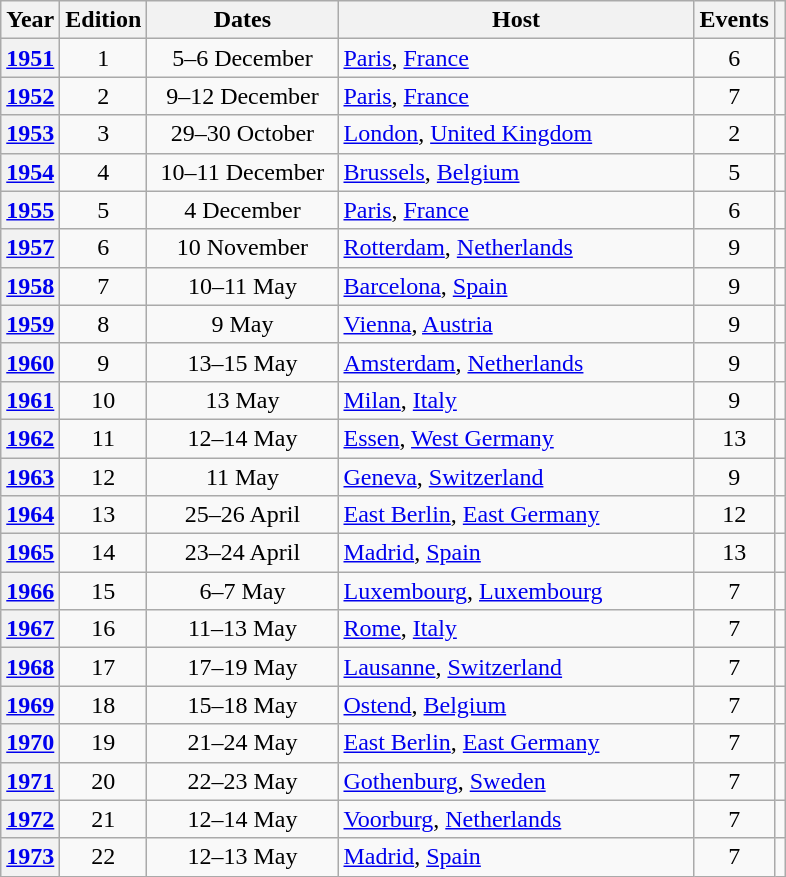<table class="wikitable" style="text-align:center;">
<tr>
<th>Year</th>
<th>Edition</th>
<th width=120>Dates</th>
<th width=230>Host</th>
<th>Events</th>
<th></th>
</tr>
<tr>
<th><a href='#'>1951</a></th>
<td>1</td>
<td>5–6 December</td>
<td align=left> <a href='#'>Paris</a>, <a href='#'>France</a></td>
<td>6</td>
<td></td>
</tr>
<tr>
<th><a href='#'>1952</a></th>
<td>2</td>
<td>9–12 December</td>
<td align=left> <a href='#'>Paris</a>, <a href='#'>France</a></td>
<td>7</td>
<td></td>
</tr>
<tr>
<th><a href='#'>1953</a></th>
<td>3</td>
<td>29–30 October</td>
<td align=left> <a href='#'>London</a>, <a href='#'>United Kingdom</a></td>
<td>2</td>
<td></td>
</tr>
<tr>
<th><a href='#'>1954</a></th>
<td>4</td>
<td>10–11 December</td>
<td align=left> <a href='#'>Brussels</a>, <a href='#'>Belgium</a></td>
<td>5</td>
<td></td>
</tr>
<tr>
<th><a href='#'>1955</a></th>
<td>5</td>
<td>4 December</td>
<td align=left> <a href='#'>Paris</a>, <a href='#'>France</a></td>
<td>6</td>
<td></td>
</tr>
<tr>
<th><a href='#'>1957</a></th>
<td>6</td>
<td>10 November</td>
<td align=left> <a href='#'>Rotterdam</a>, <a href='#'>Netherlands</a></td>
<td>9</td>
<td></td>
</tr>
<tr>
<th><a href='#'>1958</a></th>
<td>7</td>
<td>10–11 May</td>
<td align=left> <a href='#'>Barcelona</a>, <a href='#'>Spain</a></td>
<td>9</td>
<td></td>
</tr>
<tr>
<th><a href='#'>1959</a></th>
<td>8</td>
<td>9 May</td>
<td align=left> <a href='#'>Vienna</a>, <a href='#'>Austria</a></td>
<td>9</td>
<td></td>
</tr>
<tr>
<th><a href='#'>1960</a></th>
<td>9</td>
<td>13–15 May</td>
<td align=left> <a href='#'>Amsterdam</a>, <a href='#'>Netherlands</a></td>
<td>9</td>
<td></td>
</tr>
<tr>
<th><a href='#'>1961</a></th>
<td>10</td>
<td>13 May</td>
<td align=left> <a href='#'>Milan</a>, <a href='#'>Italy</a></td>
<td>9</td>
<td></td>
</tr>
<tr>
<th><a href='#'>1962</a></th>
<td>11</td>
<td>12–14 May</td>
<td align=left> <a href='#'>Essen</a>, <a href='#'>West Germany</a></td>
<td>13</td>
<td></td>
</tr>
<tr>
<th><a href='#'>1963</a></th>
<td>12</td>
<td>11 May</td>
<td align=left> <a href='#'>Geneva</a>, <a href='#'>Switzerland</a></td>
<td>9</td>
<td></td>
</tr>
<tr>
<th><a href='#'>1964</a></th>
<td>13</td>
<td>25–26 April</td>
<td align=left> <a href='#'>East Berlin</a>, <a href='#'>East Germany</a></td>
<td>12</td>
<td></td>
</tr>
<tr>
<th><a href='#'>1965</a></th>
<td>14</td>
<td>23–24 April</td>
<td align=left> <a href='#'>Madrid</a>, <a href='#'>Spain</a></td>
<td>13</td>
<td></td>
</tr>
<tr>
<th><a href='#'>1966</a></th>
<td>15</td>
<td>6–7 May</td>
<td align=left> <a href='#'>Luxembourg</a>, <a href='#'>Luxembourg</a></td>
<td>7</td>
<td></td>
</tr>
<tr>
<th><a href='#'>1967</a></th>
<td>16</td>
<td>11–13 May</td>
<td align=left> <a href='#'>Rome</a>, <a href='#'>Italy</a></td>
<td>7</td>
<td></td>
</tr>
<tr>
<th><a href='#'>1968</a></th>
<td>17</td>
<td>17–19 May</td>
<td align=left> <a href='#'>Lausanne</a>, <a href='#'>Switzerland</a></td>
<td>7</td>
<td></td>
</tr>
<tr>
<th><a href='#'>1969</a></th>
<td>18</td>
<td>15–18 May</td>
<td align=left> <a href='#'>Ostend</a>, <a href='#'>Belgium</a></td>
<td>7</td>
<td></td>
</tr>
<tr>
<th><a href='#'>1970</a></th>
<td>19</td>
<td>21–24 May</td>
<td align=left> <a href='#'>East Berlin</a>, <a href='#'>East Germany</a></td>
<td>7</td>
<td></td>
</tr>
<tr>
<th><a href='#'>1971</a></th>
<td>20</td>
<td>22–23 May</td>
<td align=left> <a href='#'>Gothenburg</a>, <a href='#'>Sweden</a></td>
<td>7</td>
<td></td>
</tr>
<tr>
<th><a href='#'>1972</a></th>
<td>21</td>
<td>12–14 May</td>
<td align=left> <a href='#'>Voorburg</a>, <a href='#'>Netherlands</a></td>
<td>7</td>
<td></td>
</tr>
<tr>
<th><a href='#'>1973</a></th>
<td>22</td>
<td>12–13 May</td>
<td align=left> <a href='#'>Madrid</a>, <a href='#'>Spain</a></td>
<td>7</td>
<td></td>
</tr>
</table>
